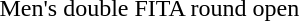<table>
<tr>
<td>Men's double FITA round open<br></td>
<td></td>
<td></td>
<td></td>
</tr>
<tr>
</tr>
</table>
